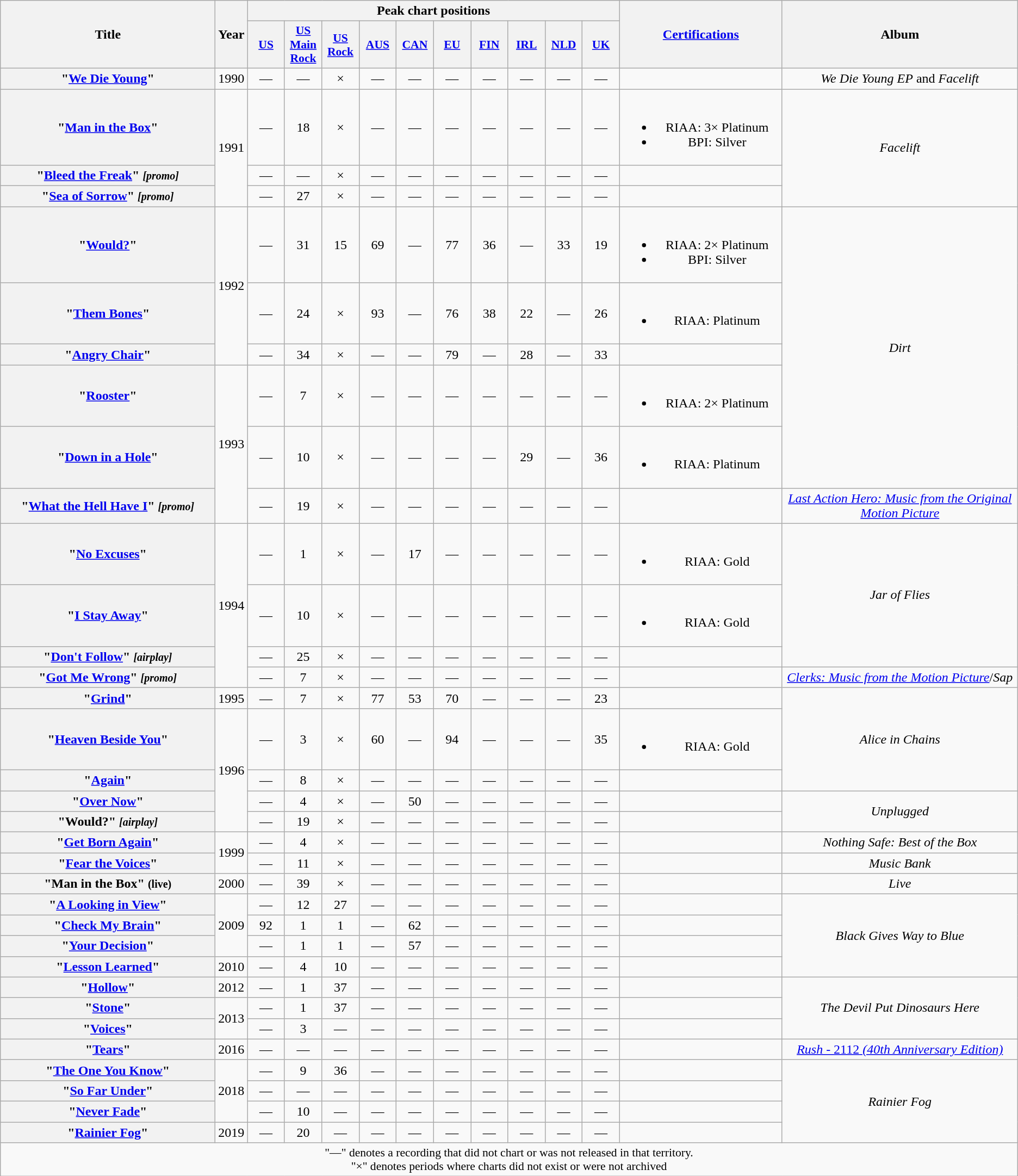<table class="wikitable plainrowheaders" style="text-align:center;" border="1">
<tr>
<th scope="col" rowspan="2" style="width:16em;">Title</th>
<th scope="col" rowspan="2">Year</th>
<th scope="col" colspan="10">Peak chart positions</th>
<th scope="col" rowspan="2" style="width:12em;"><a href='#'>Certifications</a></th>
<th scope="col" rowspan="2">Album</th>
</tr>
<tr>
<th scope="col" style="width:2.7em;font-size:90%;"><a href='#'>US</a><br></th>
<th scope="col" style="width:2.7em;font-size:90%;"><a href='#'>US<br>Main<br>Rock</a><br></th>
<th scope="col" style="width:2.7em;font-size:90%;"><a href='#'>US<br>Rock</a><br></th>
<th scope="col" style="width:2.7em;font-size:90%;"><a href='#'>AUS</a><br></th>
<th scope="col" style="width:2.7em;font-size:90%;"><a href='#'>CAN</a><br></th>
<th scope="col" style="width:2.7em;font-size:90%;"><a href='#'>EU</a><br></th>
<th scope="col" style="width:2.7em;font-size:90%;"><a href='#'>FIN</a><br></th>
<th scope="col" style="width:2.7em;font-size:90%;"><a href='#'>IRL</a><br></th>
<th scope="col" style="width:2.7em;font-size:90%;"><a href='#'>NLD</a><br></th>
<th scope="col" style="width:2.7em;font-size:90%;"><a href='#'>UK</a><br></th>
</tr>
<tr>
<th scope="row">"<a href='#'>We Die Young</a>"</th>
<td>1990</td>
<td>—</td>
<td>—</td>
<td>×</td>
<td>—</td>
<td>—</td>
<td>—</td>
<td>—</td>
<td>—</td>
<td>—</td>
<td>—</td>
<td></td>
<td><em>We Die Young EP</em> and <em>Facelift</em></td>
</tr>
<tr>
<th scope="row">"<a href='#'>Man in the Box</a>"</th>
<td rowspan="3">1991</td>
<td>—</td>
<td>18</td>
<td>×</td>
<td>—</td>
<td>—</td>
<td>—</td>
<td>—</td>
<td>—</td>
<td>—</td>
<td>—</td>
<td><br><ul><li>RIAA: 3× Platinum</li><li>BPI: Silver</li></ul></td>
<td rowspan="3"><em>Facelift</em></td>
</tr>
<tr>
<th scope="row">"<a href='#'>Bleed the Freak</a>" <small><em>[promo]</em></small></th>
<td>—</td>
<td>—</td>
<td>×</td>
<td>—</td>
<td>—</td>
<td>—</td>
<td>—</td>
<td>—</td>
<td>—</td>
<td>—</td>
<td></td>
</tr>
<tr>
<th scope="row">"<a href='#'>Sea of Sorrow</a>" <small><em>[promo]</em></small></th>
<td>—</td>
<td>27</td>
<td>×</td>
<td>—</td>
<td>—</td>
<td>—</td>
<td>—</td>
<td>—</td>
<td>—</td>
<td>—</td>
<td></td>
</tr>
<tr>
<th scope="row">"<a href='#'>Would?</a>"</th>
<td rowspan="3">1992</td>
<td>—</td>
<td>31</td>
<td>15</td>
<td>69</td>
<td>—</td>
<td>77</td>
<td>36</td>
<td>—</td>
<td>33</td>
<td>19</td>
<td><br><ul><li>RIAA: 2× Platinum</li><li>BPI: Silver</li></ul></td>
<td rowspan="5"><em>Dirt</em></td>
</tr>
<tr>
<th scope="row">"<a href='#'>Them Bones</a>"</th>
<td>—</td>
<td>24</td>
<td>×</td>
<td>93</td>
<td>—</td>
<td>76</td>
<td>38</td>
<td>22</td>
<td>—</td>
<td>26</td>
<td><br><ul><li>RIAA: Platinum</li></ul></td>
</tr>
<tr>
<th scope="row">"<a href='#'>Angry Chair</a>"</th>
<td>—</td>
<td>34</td>
<td>×</td>
<td>—</td>
<td>—</td>
<td>79</td>
<td>—</td>
<td>28</td>
<td>—</td>
<td>33</td>
<td></td>
</tr>
<tr>
<th scope="row">"<a href='#'>Rooster</a>"</th>
<td rowspan="3">1993</td>
<td>—</td>
<td>7</td>
<td>×</td>
<td>—</td>
<td>—</td>
<td>—</td>
<td>—</td>
<td>—</td>
<td>—</td>
<td>—</td>
<td><br><ul><li>RIAA: 2× Platinum</li></ul></td>
</tr>
<tr>
<th scope="row">"<a href='#'>Down in a Hole</a>"</th>
<td>—</td>
<td>10</td>
<td>×</td>
<td>—</td>
<td>—</td>
<td>—</td>
<td>—</td>
<td>29</td>
<td>—</td>
<td>36</td>
<td><br><ul><li>RIAA: Platinum</li></ul></td>
</tr>
<tr>
<th scope="row">"<a href='#'>What the Hell Have I</a>" <small><em>[promo]</em></small></th>
<td>—</td>
<td>19</td>
<td>×</td>
<td>—</td>
<td>—</td>
<td>—</td>
<td>—</td>
<td>—</td>
<td>—</td>
<td>—</td>
<td></td>
<td><em><a href='#'>Last Action Hero: Music from the Original Motion Picture</a></em></td>
</tr>
<tr>
<th scope="row">"<a href='#'>No Excuses</a>"</th>
<td rowspan="4">1994</td>
<td>—</td>
<td>1</td>
<td>×</td>
<td>—</td>
<td>17</td>
<td>—</td>
<td>—</td>
<td>—</td>
<td>—</td>
<td>—</td>
<td><br><ul><li>RIAA: Gold</li></ul></td>
<td rowspan="3"><em>Jar of Flies</em></td>
</tr>
<tr>
<th scope="row">"<a href='#'>I Stay Away</a>"</th>
<td>—</td>
<td>10</td>
<td>×</td>
<td>—</td>
<td>—</td>
<td>—</td>
<td>—</td>
<td>—</td>
<td>—</td>
<td>—</td>
<td><br><ul><li>RIAA: Gold</li></ul></td>
</tr>
<tr>
<th scope="row">"<a href='#'>Don't Follow</a>" <small><em>[airplay]</em></small></th>
<td>—</td>
<td>25</td>
<td>×</td>
<td>—</td>
<td>—</td>
<td>—</td>
<td>—</td>
<td>—</td>
<td>—</td>
<td>—</td>
<td></td>
</tr>
<tr>
<th scope="row">"<a href='#'>Got Me Wrong</a>" <small><em>[promo]</em></small></th>
<td>—</td>
<td>7</td>
<td>×</td>
<td>—</td>
<td>—</td>
<td>—</td>
<td>—</td>
<td>—</td>
<td>—</td>
<td>—</td>
<td></td>
<td><em><a href='#'>Clerks: Music from the Motion Picture</a></em>/<em>Sap</em></td>
</tr>
<tr>
<th scope="row">"<a href='#'>Grind</a>"</th>
<td>1995</td>
<td>—</td>
<td>7</td>
<td>×</td>
<td>77</td>
<td>53</td>
<td>70</td>
<td>—</td>
<td>—</td>
<td>—</td>
<td>23</td>
<td></td>
<td rowspan="3"><em>Alice in Chains</em></td>
</tr>
<tr>
<th scope="row">"<a href='#'>Heaven Beside You</a>"</th>
<td rowspan="4">1996</td>
<td>—</td>
<td>3</td>
<td>×</td>
<td>60</td>
<td>—</td>
<td>94</td>
<td>—</td>
<td>—</td>
<td>—</td>
<td>35</td>
<td><br><ul><li>RIAA: Gold</li></ul></td>
</tr>
<tr>
<th scope="row">"<a href='#'>Again</a>"</th>
<td>—</td>
<td>8</td>
<td>×</td>
<td>—</td>
<td>—</td>
<td>—</td>
<td>—</td>
<td>—</td>
<td>—</td>
<td>—</td>
<td></td>
</tr>
<tr>
<th scope="row">"<a href='#'>Over Now</a>"</th>
<td>—</td>
<td>4</td>
<td>×</td>
<td>—</td>
<td>50</td>
<td>—</td>
<td>—</td>
<td>—</td>
<td>—</td>
<td>—</td>
<td></td>
<td rowspan=2><em>Unplugged</em></td>
</tr>
<tr>
<th scope="row">"Would?" <small><em>[airplay]</em></small></th>
<td>—</td>
<td>19</td>
<td>×</td>
<td>—</td>
<td>—</td>
<td>—</td>
<td>—</td>
<td>—</td>
<td>—</td>
<td>—</td>
<td></td>
</tr>
<tr>
<th scope="row">"<a href='#'>Get Born Again</a>"</th>
<td rowspan="2">1999</td>
<td>—</td>
<td>4</td>
<td>×</td>
<td>—</td>
<td>—</td>
<td>—</td>
<td>—</td>
<td>—</td>
<td>—</td>
<td>—</td>
<td></td>
<td><em>Nothing Safe: Best of the Box</em></td>
</tr>
<tr>
<th scope="row">"<a href='#'>Fear the Voices</a>"</th>
<td>—</td>
<td>11</td>
<td>×</td>
<td>—</td>
<td>—</td>
<td>—</td>
<td>—</td>
<td>—</td>
<td>—</td>
<td>—</td>
<td></td>
<td><em>Music Bank</em></td>
</tr>
<tr>
<th scope="row">"Man in the Box" <small>(live)</small></th>
<td>2000</td>
<td>—</td>
<td>39</td>
<td>×</td>
<td>—</td>
<td>—</td>
<td>—</td>
<td>—</td>
<td>—</td>
<td>—</td>
<td>—</td>
<td></td>
<td><em>Live</em></td>
</tr>
<tr>
<th scope="row">"<a href='#'>A Looking in View</a>"</th>
<td rowspan="3">2009</td>
<td>—</td>
<td>12</td>
<td>27</td>
<td>—</td>
<td>—</td>
<td>—</td>
<td>—</td>
<td>—</td>
<td>—</td>
<td>—</td>
<td></td>
<td rowspan="4"><em>Black Gives Way to Blue</em></td>
</tr>
<tr>
<th scope="row">"<a href='#'>Check My Brain</a>"</th>
<td>92</td>
<td>1</td>
<td>1</td>
<td>—</td>
<td>62</td>
<td>—</td>
<td>—</td>
<td>—</td>
<td>—</td>
<td>—</td>
<td></td>
</tr>
<tr>
<th scope="row">"<a href='#'>Your Decision</a>"</th>
<td>—</td>
<td>1</td>
<td>1</td>
<td>—</td>
<td>57</td>
<td>—</td>
<td>—</td>
<td>—</td>
<td>—</td>
<td>—</td>
<td></td>
</tr>
<tr>
<th scope="row">"<a href='#'>Lesson Learned</a>"</th>
<td>2010</td>
<td>—</td>
<td>4</td>
<td>10</td>
<td>—</td>
<td>—</td>
<td>—</td>
<td>—</td>
<td>—</td>
<td>—</td>
<td>—</td>
<td></td>
</tr>
<tr>
<th scope="row">"<a href='#'>Hollow</a>"</th>
<td>2012</td>
<td>—</td>
<td>1</td>
<td>37</td>
<td>—</td>
<td>—</td>
<td>—</td>
<td>—</td>
<td>—</td>
<td>—</td>
<td>—</td>
<td></td>
<td rowspan= "3"><em>The Devil Put Dinosaurs Here</em></td>
</tr>
<tr>
<th scope="row">"<a href='#'>Stone</a>"</th>
<td rowspan="2">2013</td>
<td>—</td>
<td>1</td>
<td>37</td>
<td>—</td>
<td>—</td>
<td>—</td>
<td>—</td>
<td>—</td>
<td>—</td>
<td>—</td>
<td></td>
</tr>
<tr>
<th scope="row">"<a href='#'>Voices</a>"</th>
<td>—</td>
<td>3</td>
<td>—</td>
<td>—</td>
<td>—</td>
<td>—</td>
<td>—</td>
<td>—</td>
<td>—</td>
<td>—</td>
<td></td>
</tr>
<tr>
<th scope="row">"<a href='#'>Tears</a>"</th>
<td>2016</td>
<td>—</td>
<td>—</td>
<td>—</td>
<td>—</td>
<td>—</td>
<td>—</td>
<td>—</td>
<td>—</td>
<td>—</td>
<td>—</td>
<td></td>
<td><em><a href='#'>Rush - </em>2112<em> (40th Anniversary Edition)</a></em></td>
</tr>
<tr>
<th scope="row">"<a href='#'>The One You Know</a>"</th>
<td rowspan="3">2018</td>
<td>—</td>
<td>9</td>
<td>36</td>
<td>—</td>
<td>—</td>
<td>—</td>
<td>—</td>
<td>—</td>
<td>—</td>
<td>—</td>
<td></td>
<td rowspan="4"><em>Rainier Fog</em></td>
</tr>
<tr>
<th scope="row">"<a href='#'>So Far Under</a>"</th>
<td>—</td>
<td>—</td>
<td>—</td>
<td>—</td>
<td>—</td>
<td>—</td>
<td>—</td>
<td>—</td>
<td>—</td>
<td>—</td>
<td></td>
</tr>
<tr>
<th scope="row">"<a href='#'>Never Fade</a>"</th>
<td>—</td>
<td>10</td>
<td>—</td>
<td>—</td>
<td>—</td>
<td>—</td>
<td>—</td>
<td>—</td>
<td>—</td>
<td>—</td>
<td></td>
</tr>
<tr>
<th scope="row">"<a href='#'>Rainier Fog</a>"</th>
<td>2019</td>
<td>—</td>
<td>20</td>
<td>—</td>
<td>—</td>
<td>—</td>
<td>—</td>
<td>—</td>
<td>—</td>
<td>—</td>
<td>—</td>
<td></td>
</tr>
<tr>
<td colspan="15" style="font-size:90%">"—" denotes a recording that did not chart or was not released in that territory.<br>"×" denotes periods where charts did not exist or were not archived</td>
</tr>
</table>
